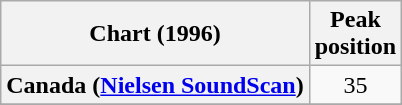<table class="wikitable sortable plainrowheaders" style="text-align:center">
<tr>
<th scope="col">Chart (1996)</th>
<th scope="col">Peak<br>position</th>
</tr>
<tr>
<th scope="row">Canada (<a href='#'>Nielsen SoundScan</a>)</th>
<td>35</td>
</tr>
<tr>
</tr>
<tr>
</tr>
<tr>
</tr>
<tr>
</tr>
<tr>
</tr>
</table>
